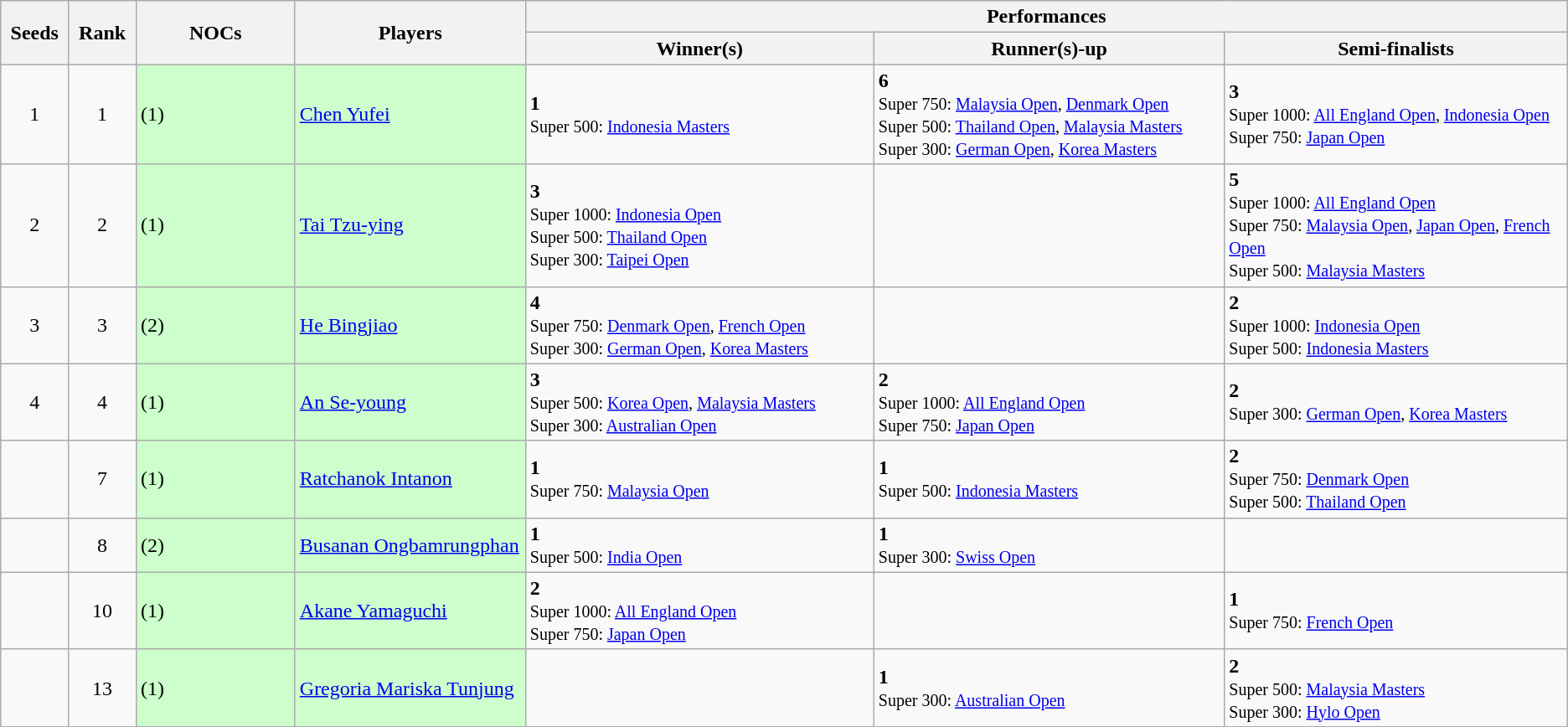<table class="wikitable" style="text-align:center">
<tr>
<th rowspan="2" width="50">Seeds</th>
<th rowspan="2" width="50">Rank</th>
<th rowspan="2" width="150">NOCs</th>
<th rowspan="2" width="200">Players</th>
<th colspan="3">Performances</th>
</tr>
<tr>
<th width="350">Winner(s)</th>
<th width="350">Runner(s)-up</th>
<th width="350">Semi-finalists</th>
</tr>
<tr>
<td>1</td>
<td>1</td>
<td align="left"bgcolor="#ccffcc"> (1)</td>
<td align="left"bgcolor="#ccffcc"><a href='#'>Chen Yufei</a></td>
<td align="left"><strong>1</strong><br><small>Super 500: <a href='#'>Indonesia Masters</a></small></td>
<td align="left"><strong>6</strong><br><small>Super 750: <a href='#'>Malaysia Open</a>, <a href='#'>Denmark Open</a><br>Super 500: <a href='#'>Thailand Open</a>, <a href='#'>Malaysia Masters</a><br>Super 300: <a href='#'>German Open</a>, <a href='#'>Korea Masters</a></small></td>
<td align="left"><strong>3</strong><br><small>Super 1000: <a href='#'>All England Open</a>, <a href='#'>Indonesia Open</a><br>Super 750: <a href='#'>Japan Open</a></small></td>
</tr>
<tr>
<td>2</td>
<td>2</td>
<td align="left"bgcolor="#ccffcc"> (1)</td>
<td align="left"bgcolor="#ccffcc"><a href='#'>Tai Tzu-ying</a></td>
<td align="left"><strong>3</strong><br><small>Super 1000: <a href='#'>Indonesia Open</a><br>Super 500: <a href='#'>Thailand Open</a><br>Super 300: <a href='#'>Taipei Open</a></small></td>
<td align="left"></td>
<td align="left"><strong>5</strong><br><small>Super 1000: <a href='#'>All England Open</a><br>Super 750: <a href='#'>Malaysia Open</a>, <a href='#'>Japan Open</a>, <a href='#'>French Open</a><br>Super 500: <a href='#'>Malaysia Masters</a></small></td>
</tr>
<tr>
<td>3</td>
<td>3</td>
<td align="left"bgcolor="#ccffcc"> (2)</td>
<td align="left"bgcolor="#ccffcc"><a href='#'>He Bingjiao</a></td>
<td align="left"><strong>4</strong><br><small>Super 750: <a href='#'>Denmark Open</a>, <a href='#'>French Open</a><br>Super 300: <a href='#'>German Open</a>, <a href='#'>Korea Masters</a></small></td>
<td align="left"></td>
<td align="left"><strong>2</strong><br><small>Super 1000: <a href='#'>Indonesia Open</a><br>Super 500: <a href='#'>Indonesia Masters</a></small></td>
</tr>
<tr>
<td>4</td>
<td>4</td>
<td align="left"bgcolor="#ccffcc"> (1)</td>
<td align="left"bgcolor="#ccffcc"><a href='#'>An Se-young</a></td>
<td align="left"><strong>3</strong><br><small>Super 500: <a href='#'>Korea Open</a>, <a href='#'>Malaysia Masters</a><br>Super 300: <a href='#'>Australian Open</a> </small></td>
<td align="left"><strong>2</strong><br><small>Super 1000: <a href='#'>All England Open</a><br>Super 750: <a href='#'>Japan Open</a></small></td>
<td align="left"><strong>2</strong><br><small>Super 300: <a href='#'>German Open</a>, <a href='#'>Korea Masters</a></small></td>
</tr>
<tr>
<td></td>
<td>7</td>
<td align="left"bgcolor="#ccffcc"> (1)</td>
<td align="left"bgcolor="#ccffcc"><a href='#'>Ratchanok Intanon</a></td>
<td align="left"><strong>1</strong><br><small>Super 750: <a href='#'>Malaysia Open</a></small></td>
<td align="left"><strong>1</strong><br><small>Super 500: <a href='#'>Indonesia Masters</a></small></td>
<td align="left"><strong>2</strong><br><small>Super 750: <a href='#'>Denmark Open</a><br>Super 500: <a href='#'>Thailand Open</a></small></td>
</tr>
<tr>
<td></td>
<td>8</td>
<td align="left"bgcolor="#ccffcc"> (2)</td>
<td align="left"bgcolor="#ccffcc"><a href='#'>Busanan Ongbamrungphan</a></td>
<td align="left"><strong>1</strong><br><small>Super 500: <a href='#'>India Open</a></small></td>
<td align="left"><strong>1</strong><br><small>Super 300: <a href='#'>Swiss Open</a></small></td>
<td align="left"></td>
</tr>
<tr>
<td></td>
<td>10</td>
<td align="left"bgcolor="#ccffcc"> (1)</td>
<td align="left"bgcolor="#ccffcc"><a href='#'>Akane Yamaguchi</a></td>
<td align="left"><strong>2</strong><br><small>Super 1000: <a href='#'>All England Open</a><br>Super 750: <a href='#'>Japan Open</a></small></td>
<td align="left"></td>
<td align="left"><strong>1</strong><br><small>Super 750: <a href='#'>French Open</a></small></td>
</tr>
<tr>
<td></td>
<td>13</td>
<td align="left"bgcolor="#ccffcc"> (1)</td>
<td align="left"bgcolor="#ccffcc"><a href='#'>Gregoria Mariska Tunjung</a></td>
<td align="left"></td>
<td align="left"><strong>1</strong><br><small> Super 300: <a href='#'>Australian Open</a></small></td>
<td align="left"><strong>2</strong><br><small> Super 500: <a href='#'>Malaysia Masters</a><br>Super 300: <a href='#'>Hylo Open</a></small></td>
</tr>
</table>
